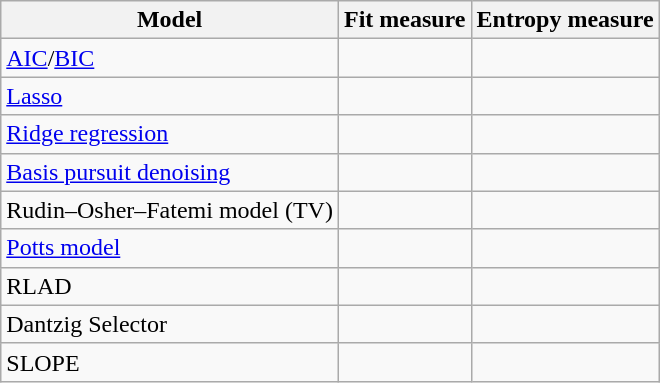<table class="wikitable sortable">
<tr>
<th>Model</th>
<th>Fit measure</th>
<th>Entropy measure</th>
</tr>
<tr>
<td><a href='#'>AIC</a>/<a href='#'>BIC</a></td>
<td></td>
<td></td>
</tr>
<tr>
<td><a href='#'>Lasso</a></td>
<td></td>
<td></td>
</tr>
<tr>
<td><a href='#'>Ridge regression</a></td>
<td></td>
<td></td>
</tr>
<tr>
<td><a href='#'>Basis pursuit denoising</a></td>
<td></td>
<td></td>
</tr>
<tr>
<td>Rudin–Osher–Fatemi model (TV)</td>
<td></td>
<td></td>
</tr>
<tr>
<td><a href='#'>Potts model</a></td>
<td></td>
<td></td>
</tr>
<tr>
<td>RLAD</td>
<td></td>
<td></td>
</tr>
<tr>
<td>Dantzig Selector</td>
<td></td>
<td></td>
</tr>
<tr>
<td>SLOPE</td>
<td></td>
<td></td>
</tr>
</table>
